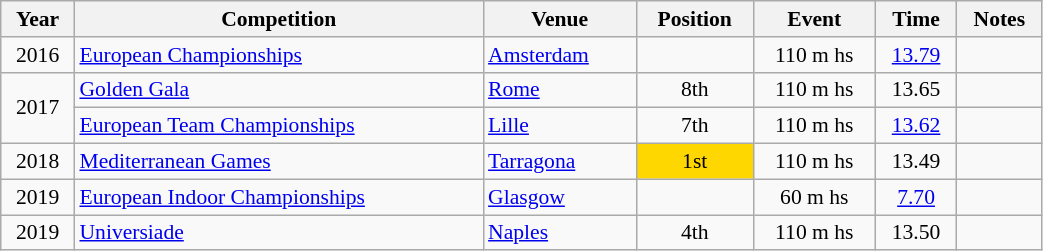<table class="wikitable" width=55% style="font-size:90%; text-align:center;">
<tr>
<th>Year</th>
<th>Competition</th>
<th>Venue</th>
<th>Position</th>
<th>Event</th>
<th>Time</th>
<th>Notes</th>
</tr>
<tr>
<td>2016</td>
<td align=left><a href='#'>European Championships</a></td>
<td align=left> <a href='#'>Amsterdam</a></td>
<td></td>
<td>110 m hs</td>
<td><a href='#'>13.79</a></td>
<td></td>
</tr>
<tr>
<td rowspan=2>2017</td>
<td align=left><a href='#'>Golden Gala</a></td>
<td align=left> <a href='#'>Rome</a></td>
<td>8th</td>
<td>110 m hs</td>
<td>13.65</td>
<td></td>
</tr>
<tr>
<td align=left><a href='#'>European Team Championships</a></td>
<td align=left> <a href='#'>Lille</a></td>
<td>7th</td>
<td>110 m hs</td>
<td><a href='#'>13.62</a></td>
<td> </td>
</tr>
<tr>
<td>2018</td>
<td align=left><a href='#'>Mediterranean Games</a></td>
<td align=left> <a href='#'>Tarragona</a></td>
<td bgcolor=gold>1st</td>
<td>110 m hs</td>
<td>13.49</td>
<td></td>
</tr>
<tr>
<td>2019</td>
<td align=left><a href='#'>European Indoor Championships</a></td>
<td align=left> <a href='#'>Glasgow</a></td>
<td></td>
<td>60 m hs</td>
<td><a href='#'>7.70</a></td>
<td></td>
</tr>
<tr>
<td rowspan=1>2019</td>
<td align=left><a href='#'>Universiade</a></td>
<td align=left> <a href='#'>Naples</a></td>
<td>4th</td>
<td>110 m hs</td>
<td>13.50</td>
<td></td>
</tr>
</table>
